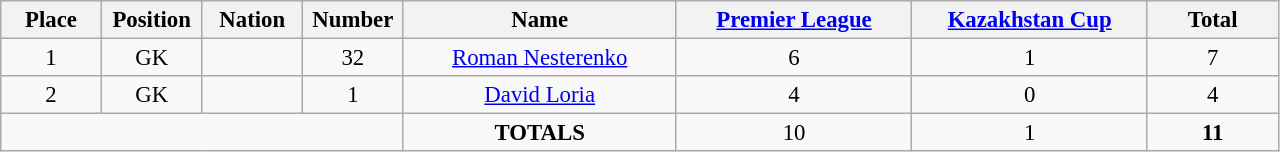<table class="wikitable" style="font-size: 95%; text-align: center;">
<tr>
<th width=60>Place</th>
<th width=60>Position</th>
<th width=60>Nation</th>
<th width=60>Number</th>
<th width=175>Name</th>
<th width=150><a href='#'>Premier League</a></th>
<th width=150><a href='#'>Kazakhstan Cup</a></th>
<th width=80><strong>Total</strong></th>
</tr>
<tr>
<td>1</td>
<td>GK</td>
<td></td>
<td>32</td>
<td><a href='#'>Roman Nesterenko</a></td>
<td>6</td>
<td>1</td>
<td>7</td>
</tr>
<tr>
<td>2</td>
<td>GK</td>
<td></td>
<td>1</td>
<td><a href='#'>David Loria</a></td>
<td>4</td>
<td>0</td>
<td>4</td>
</tr>
<tr>
<td colspan="4"></td>
<td><strong>TOTALS</strong></td>
<td>10</td>
<td>1</td>
<td><strong>11</strong></td>
</tr>
</table>
